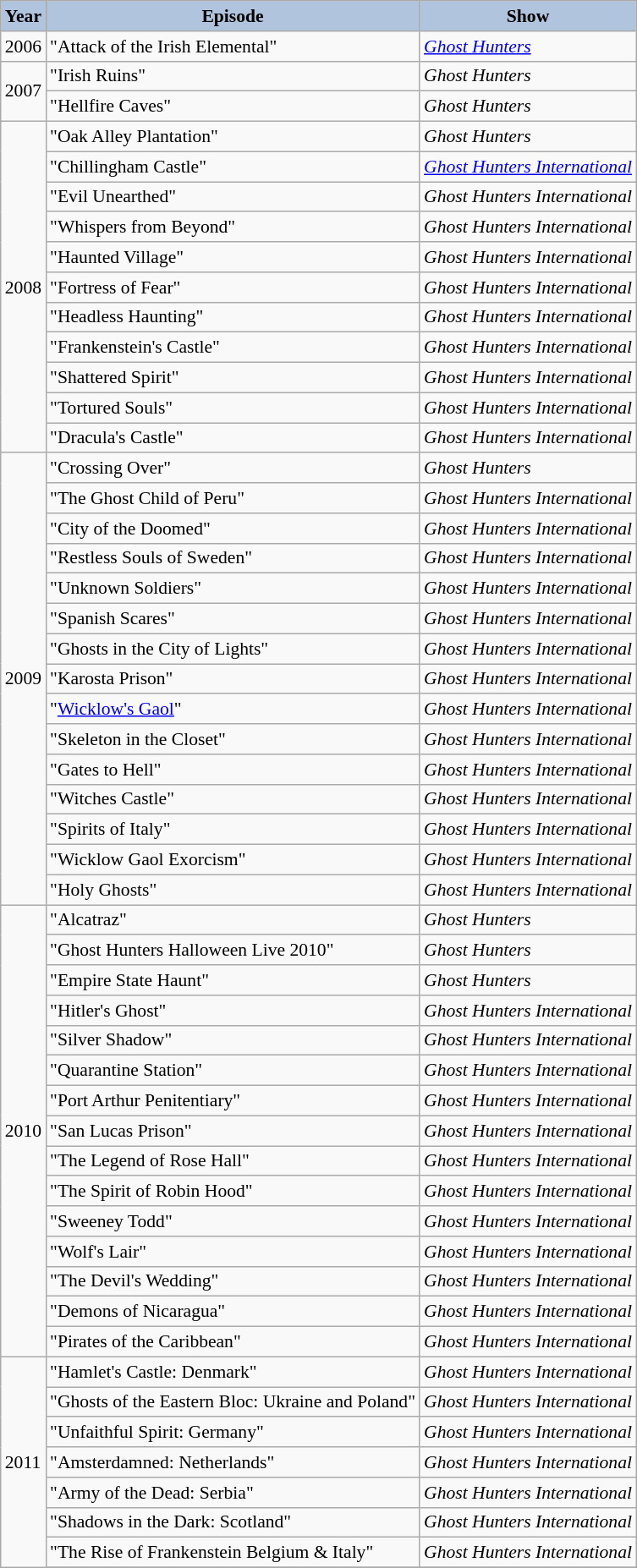<table class="wikitable" style="font-size:90%">
<tr style="text-align:center;">
<th style="background:#B0C4DE;">Year</th>
<th style="background:#B0C4DE;">Episode</th>
<th style="background:#B0C4DE;">Show</th>
</tr>
<tr>
<td rowspan="1">2006</td>
<td>"Attack of the Irish Elemental"</td>
<td><em><a href='#'>Ghost Hunters</a></em></td>
</tr>
<tr>
<td rowspan="2">2007</td>
<td>"Irish Ruins"</td>
<td><em>Ghost Hunters</em></td>
</tr>
<tr>
<td>"Hellfire Caves"</td>
<td><em>Ghost Hunters</em></td>
</tr>
<tr>
<td rowspan="11">2008</td>
<td>"Oak Alley Plantation"</td>
<td><em>Ghost Hunters</em></td>
</tr>
<tr>
<td>"Chillingham Castle"</td>
<td><em><a href='#'>Ghost Hunters International</a></em></td>
</tr>
<tr>
<td>"Evil Unearthed"</td>
<td><em>Ghost Hunters International</em></td>
</tr>
<tr>
<td>"Whispers from Beyond"</td>
<td><em>Ghost Hunters International</em></td>
</tr>
<tr>
<td>"Haunted Village"</td>
<td><em>Ghost Hunters International</em></td>
</tr>
<tr>
<td>"Fortress of Fear"</td>
<td><em>Ghost Hunters International</em></td>
</tr>
<tr>
<td>"Headless Haunting"</td>
<td><em>Ghost Hunters International</em></td>
</tr>
<tr>
<td>"Frankenstein's Castle"</td>
<td><em>Ghost Hunters International</em></td>
</tr>
<tr>
<td>"Shattered Spirit"</td>
<td><em>Ghost Hunters International</em></td>
</tr>
<tr>
<td>"Tortured Souls"</td>
<td><em>Ghost Hunters International</em></td>
</tr>
<tr>
<td>"Dracula's Castle"</td>
<td><em>Ghost Hunters International</em></td>
</tr>
<tr>
<td rowspan="15">2009</td>
<td>"Crossing Over"</td>
<td><em>Ghost Hunters</em></td>
</tr>
<tr>
<td>"The Ghost Child of Peru"</td>
<td><em>Ghost Hunters International</em></td>
</tr>
<tr>
<td>"City of the Doomed"</td>
<td><em>Ghost Hunters International</em></td>
</tr>
<tr>
<td>"Restless Souls of Sweden"</td>
<td><em>Ghost Hunters International</em></td>
</tr>
<tr>
<td>"Unknown Soldiers"</td>
<td><em>Ghost Hunters International</em></td>
</tr>
<tr>
<td>"Spanish Scares"</td>
<td><em>Ghost Hunters International</em></td>
</tr>
<tr>
<td>"Ghosts in the City of Lights"</td>
<td><em>Ghost Hunters International</em></td>
</tr>
<tr>
<td>"Karosta Prison"</td>
<td><em>Ghost Hunters International</em></td>
</tr>
<tr>
<td>"<a href='#'>Wicklow's Gaol</a>"</td>
<td><em>Ghost Hunters International</em></td>
</tr>
<tr>
<td>"Skeleton in the Closet"</td>
<td><em>Ghost Hunters International</em></td>
</tr>
<tr>
<td>"Gates to Hell"</td>
<td><em>Ghost Hunters International</em></td>
</tr>
<tr>
<td>"Witches Castle"</td>
<td><em>Ghost Hunters International</em></td>
</tr>
<tr>
<td>"Spirits of Italy"</td>
<td><em>Ghost Hunters International</em></td>
</tr>
<tr>
<td>"Wicklow Gaol Exorcism"</td>
<td><em>Ghost Hunters International</em></td>
</tr>
<tr>
<td>"Holy Ghosts"</td>
<td><em>Ghost Hunters International</em></td>
</tr>
<tr>
<td rowspan="15">2010</td>
<td>"Alcatraz"</td>
<td><em>Ghost Hunters</em></td>
</tr>
<tr>
<td>"Ghost Hunters Halloween Live 2010"</td>
<td><em>Ghost Hunters</em></td>
</tr>
<tr>
<td>"Empire State Haunt"</td>
<td><em>Ghost Hunters</em></td>
</tr>
<tr>
<td>"Hitler's Ghost"</td>
<td><em>Ghost Hunters International</em></td>
</tr>
<tr>
<td>"Silver Shadow"</td>
<td><em>Ghost Hunters International</em></td>
</tr>
<tr>
<td>"Quarantine Station"</td>
<td><em>Ghost Hunters International</em></td>
</tr>
<tr>
<td>"Port Arthur Penitentiary"</td>
<td><em>Ghost Hunters International</em></td>
</tr>
<tr>
<td>"San Lucas Prison"</td>
<td><em>Ghost Hunters International</em></td>
</tr>
<tr>
<td>"The Legend of Rose Hall"</td>
<td><em>Ghost Hunters International</em></td>
</tr>
<tr>
<td>"The Spirit of Robin Hood"</td>
<td><em>Ghost Hunters International</em></td>
</tr>
<tr>
<td>"Sweeney Todd"</td>
<td><em>Ghost Hunters International</em></td>
</tr>
<tr>
<td>"Wolf's Lair"</td>
<td><em>Ghost Hunters International</em></td>
</tr>
<tr>
<td>"The Devil's Wedding"</td>
<td><em>Ghost Hunters International</em></td>
</tr>
<tr>
<td>"Demons of Nicaragua"</td>
<td><em>Ghost Hunters International</em></td>
</tr>
<tr>
<td>"Pirates of the Caribbean"</td>
<td><em>Ghost Hunters International</em></td>
</tr>
<tr>
<td rowspan="15">2011</td>
<td>"Hamlet's Castle: Denmark"</td>
<td><em>Ghost Hunters International</em></td>
</tr>
<tr>
<td>"Ghosts of the Eastern Bloc: Ukraine and Poland"</td>
<td><em>Ghost Hunters International</em></td>
</tr>
<tr>
<td>"Unfaithful Spirit: Germany"</td>
<td><em>Ghost Hunters International</em></td>
</tr>
<tr>
<td>"Amsterdamned: Netherlands"</td>
<td><em>Ghost Hunters International</em></td>
</tr>
<tr>
<td>"Army of the Dead: Serbia"</td>
<td><em>Ghost Hunters International</em></td>
</tr>
<tr>
<td>"Shadows in the Dark: Scotland"</td>
<td><em>Ghost Hunters International</em></td>
</tr>
<tr>
<td>"The Rise of Frankenstein  Belgium & Italy"</td>
<td><em>Ghost Hunters International</em></td>
</tr>
<tr>
</tr>
</table>
